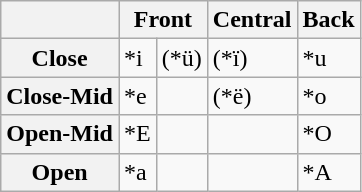<table class="wikitable">
<tr>
<th></th>
<th colspan="2">Front</th>
<th>Central</th>
<th>Back</th>
</tr>
<tr>
<th>Close</th>
<td>*i</td>
<td>(*ü)</td>
<td>(*ï)</td>
<td>*u</td>
</tr>
<tr>
<th>Close-Mid</th>
<td>*e</td>
<td></td>
<td>(*ë)</td>
<td>*o</td>
</tr>
<tr>
<th>Open-Mid</th>
<td>*E</td>
<td></td>
<td></td>
<td>*O</td>
</tr>
<tr>
<th>Open</th>
<td>*a</td>
<td></td>
<td></td>
<td>*A</td>
</tr>
</table>
